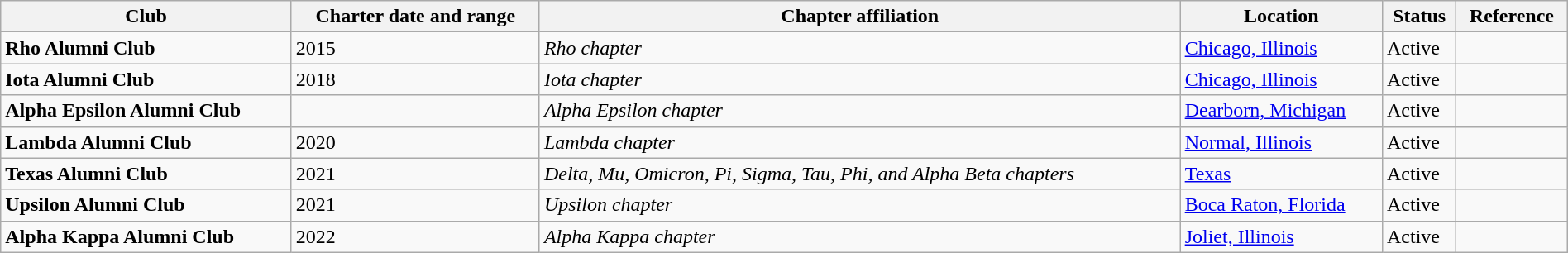<table class="wikitable sortable" style="width:100%;">
<tr>
<th>Club</th>
<th>Charter date and range</th>
<th>Chapter affiliation</th>
<th>Location</th>
<th>Status</th>
<th>Reference</th>
</tr>
<tr>
<td><strong>Rho Alumni Club</strong></td>
<td>2015</td>
<td><em>Rho chapter</em></td>
<td><a href='#'>Chicago, Illinois</a></td>
<td>Active</td>
<td></td>
</tr>
<tr>
<td><strong>Iota Alumni Club</strong></td>
<td>2018</td>
<td><em>Iota chapter</em></td>
<td><a href='#'>Chicago, Illinois</a></td>
<td>Active</td>
<td></td>
</tr>
<tr>
<td><strong>Alpha Epsilon Alumni Club</strong></td>
<td></td>
<td><em>Alpha Epsilon chapter</em></td>
<td><a href='#'>Dearborn, Michigan</a></td>
<td>Active</td>
<td></td>
</tr>
<tr>
<td><strong>Lambda Alumni Club</strong></td>
<td>2020</td>
<td><em>Lambda chapter</em></td>
<td><a href='#'>Normal, Illinois</a></td>
<td>Active</td>
<td></td>
</tr>
<tr>
<td><strong>Texas Alumni Club</strong></td>
<td>2021</td>
<td><em>Delta, Mu, Omicron, Pi, Sigma, Tau, Phi, and Alpha Beta chapters</em></td>
<td><a href='#'>Texas</a></td>
<td>Active</td>
<td></td>
</tr>
<tr>
<td><strong>Upsilon Alumni Club</strong></td>
<td>2021</td>
<td><em>Upsilon chapter</em></td>
<td><a href='#'>Boca Raton, Florida</a></td>
<td>Active</td>
<td></td>
</tr>
<tr>
<td><strong>Alpha Kappa Alumni Club</strong></td>
<td>2022</td>
<td><em>Alpha Kappa chapter</em></td>
<td><a href='#'>Joliet, Illinois</a></td>
<td>Active</td>
<td></td>
</tr>
</table>
